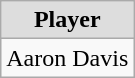<table class="wikitable">
<tr align="center"  bgcolor="#dddddd">
<td><strong>Player</strong></td>
</tr>
<tr>
<td>Aaron Davis</td>
</tr>
</table>
